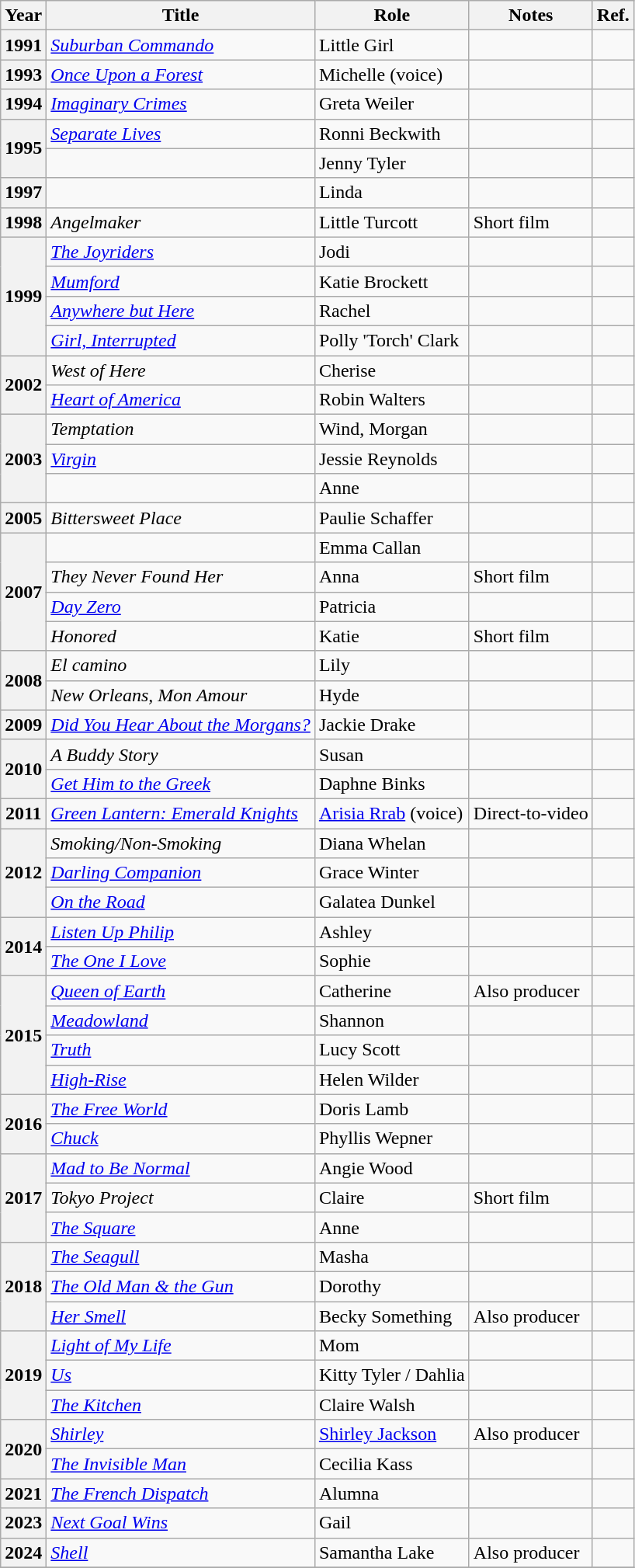<table class="wikitable plainrowheaders sortable">
<tr>
<th scope="col">Year</th>
<th scope="col">Title</th>
<th scope="col">Role</th>
<th scope="col" class="unsortable">Notes</th>
<th scope="col" class="unsortable">Ref.</th>
</tr>
<tr>
<th scope=row>1991</th>
<td><em><a href='#'>Suburban Commando</a></em></td>
<td>Little Girl</td>
<td></td>
<td></td>
</tr>
<tr>
<th rowspan="1" scope="row">1993</th>
<td><em><a href='#'>Once Upon a Forest</a></em></td>
<td>Michelle (voice)</td>
<td></td>
<td></td>
</tr>
<tr>
<th scope=row>1994</th>
<td><em><a href='#'>Imaginary Crimes</a></em></td>
<td>Greta Weiler</td>
<td></td>
<td></td>
</tr>
<tr>
<th rowspan="2" scope=row>1995</th>
<td><em><a href='#'>Separate Lives</a></em></td>
<td>Ronni Beckwith</td>
<td></td>
<td></td>
</tr>
<tr>
<td><em></em></td>
<td>Jenny Tyler</td>
<td></td>
<td></td>
</tr>
<tr>
<th scope=row>1997</th>
<td><em></em></td>
<td>Linda</td>
<td></td>
<td></td>
</tr>
<tr>
<th scope=row>1998</th>
<td><em>Angelmaker</em></td>
<td>Little Turcott</td>
<td>Short film</td>
<td></td>
</tr>
<tr>
<th rowspan="4" scope=row>1999</th>
<td><em><a href='#'>The Joyriders</a></em></td>
<td>Jodi</td>
<td></td>
<td></td>
</tr>
<tr>
<td><em><a href='#'>Mumford</a></em></td>
<td>Katie Brockett</td>
<td></td>
<td></td>
</tr>
<tr>
<td><em><a href='#'>Anywhere but Here</a></em></td>
<td>Rachel</td>
<td></td>
<td></td>
</tr>
<tr>
<td><em><a href='#'>Girl, Interrupted</a></em></td>
<td>Polly 'Torch' Clark</td>
<td></td>
<td></td>
</tr>
<tr>
<th rowspan="2" scope=row>2002</th>
<td><em>West of Here</em></td>
<td>Cherise</td>
<td></td>
<td></td>
</tr>
<tr>
<td><em><a href='#'>Heart of America</a></em></td>
<td>Robin Walters</td>
<td></td>
<td></td>
</tr>
<tr>
<th rowspan="3" scope=row>2003</th>
<td><em>Temptation</em></td>
<td>Wind, Morgan</td>
<td></td>
<td></td>
</tr>
<tr>
<td><em><a href='#'>Virgin</a></em></td>
<td>Jessie Reynolds</td>
<td></td>
<td></td>
</tr>
<tr>
<td><em></em></td>
<td>Anne</td>
<td></td>
<td></td>
</tr>
<tr>
<th scope=row>2005</th>
<td><em>Bittersweet Place</em></td>
<td>Paulie Schaffer</td>
<td></td>
<td></td>
</tr>
<tr>
<th rowspan="4" scope=row>2007</th>
<td><em></em></td>
<td>Emma Callan</td>
<td></td>
<td></td>
</tr>
<tr>
<td><em>They Never Found Her</em></td>
<td>Anna</td>
<td>Short film</td>
<td></td>
</tr>
<tr>
<td><em><a href='#'>Day Zero</a></em></td>
<td>Patricia</td>
<td></td>
<td></td>
</tr>
<tr>
<td><em>Honored</em></td>
<td>Katie</td>
<td>Short film</td>
<td></td>
</tr>
<tr>
<th rowspan="2" scope=row>2008</th>
<td><em>El camino</em></td>
<td>Lily</td>
<td></td>
<td></td>
</tr>
<tr>
<td><em>New Orleans, Mon Amour</em></td>
<td>Hyde</td>
<td></td>
<td></td>
</tr>
<tr>
<th scope=row>2009</th>
<td><em><a href='#'>Did You Hear About the Morgans?</a></em></td>
<td>Jackie Drake</td>
<td></td>
<td></td>
</tr>
<tr>
<th rowspan="2" scope=row>2010</th>
<td><em>A Buddy Story</em></td>
<td>Susan</td>
<td></td>
<td></td>
</tr>
<tr>
<td><em><a href='#'>Get Him to the Greek</a></em></td>
<td>Daphne Binks</td>
<td></td>
<td></td>
</tr>
<tr>
<th scope=row>2011</th>
<td><em><a href='#'>Green Lantern: Emerald Knights</a></em></td>
<td><a href='#'>Arisia Rrab</a> (voice)</td>
<td>Direct-to-video</td>
<td></td>
</tr>
<tr>
<th rowspan="3" scope=row>2012</th>
<td><em>Smoking/Non-Smoking</em></td>
<td>Diana Whelan</td>
<td></td>
<td></td>
</tr>
<tr>
<td><em><a href='#'>Darling Companion</a></em></td>
<td>Grace Winter</td>
<td></td>
<td></td>
</tr>
<tr>
<td><em><a href='#'>On the Road</a></em></td>
<td>Galatea Dunkel</td>
<td></td>
<td></td>
</tr>
<tr>
<th rowspan="2" scope=row>2014</th>
<td><em><a href='#'>Listen Up Philip</a></em></td>
<td>Ashley</td>
<td></td>
<td></td>
</tr>
<tr>
<td><em><a href='#'>The One I Love</a></em></td>
<td>Sophie</td>
<td></td>
<td></td>
</tr>
<tr>
<th rowspan="4" scope=row>2015</th>
<td><em><a href='#'>Queen of Earth</a></em></td>
<td>Catherine</td>
<td>Also producer</td>
<td></td>
</tr>
<tr>
<td><em><a href='#'>Meadowland</a></em></td>
<td>Shannon</td>
<td></td>
<td></td>
</tr>
<tr>
<td><em><a href='#'>Truth</a></em></td>
<td>Lucy Scott</td>
<td></td>
<td></td>
</tr>
<tr>
<td><em><a href='#'>High-Rise</a></em></td>
<td>Helen Wilder</td>
<td></td>
<td></td>
</tr>
<tr>
<th rowspan="2" scope=row>2016</th>
<td><em><a href='#'>The Free World</a></em></td>
<td>Doris Lamb</td>
<td></td>
<td></td>
</tr>
<tr>
<td><em><a href='#'>Chuck</a></em></td>
<td>Phyllis Wepner</td>
<td></td>
<td></td>
</tr>
<tr>
<th rowspan="3" scope=row>2017</th>
<td><em><a href='#'>Mad to Be Normal</a></em></td>
<td>Angie Wood</td>
<td></td>
<td></td>
</tr>
<tr>
<td><em>Tokyo Project</em></td>
<td>Claire</td>
<td>Short film</td>
<td></td>
</tr>
<tr>
<td><em><a href='#'>The Square</a></em></td>
<td>Anne</td>
<td></td>
<td></td>
</tr>
<tr>
<th rowspan="3" scope=row>2018</th>
<td><em><a href='#'>The Seagull</a></em></td>
<td>Masha</td>
<td></td>
<td></td>
</tr>
<tr>
<td><em><a href='#'>The Old Man & the Gun</a></em></td>
<td>Dorothy</td>
<td></td>
<td></td>
</tr>
<tr>
<td><em><a href='#'>Her Smell</a></em></td>
<td>Becky Something</td>
<td>Also producer</td>
<td></td>
</tr>
<tr>
<th rowspan="3" scope=row>2019</th>
<td><em><a href='#'>Light of My Life</a></em></td>
<td>Mom</td>
<td></td>
<td></td>
</tr>
<tr>
<td><em><a href='#'>Us</a></em></td>
<td>Kitty Tyler / Dahlia</td>
<td></td>
<td></td>
</tr>
<tr>
<td><em><a href='#'>The Kitchen</a></em></td>
<td>Claire Walsh</td>
<td></td>
<td></td>
</tr>
<tr>
<th rowspan="2" scope=row>2020</th>
<td><em><a href='#'>Shirley</a></em></td>
<td><a href='#'>Shirley Jackson</a></td>
<td>Also producer</td>
<td></td>
</tr>
<tr>
<td><em><a href='#'>The Invisible Man</a></em></td>
<td>Cecilia Kass</td>
<td></td>
<td></td>
</tr>
<tr>
<th scope=row>2021</th>
<td><em><a href='#'>The French Dispatch</a></em></td>
<td>Alumna</td>
<td></td>
<td></td>
</tr>
<tr>
<th scope=row>2023</th>
<td><em><a href='#'>Next Goal Wins</a></em></td>
<td>Gail</td>
<td></td>
<td></td>
</tr>
<tr>
<th scope=row>2024</th>
<td><em><a href='#'>Shell</a></em></td>
<td>Samantha Lake</td>
<td>Also producer</td>
<td></td>
</tr>
<tr>
</tr>
</table>
